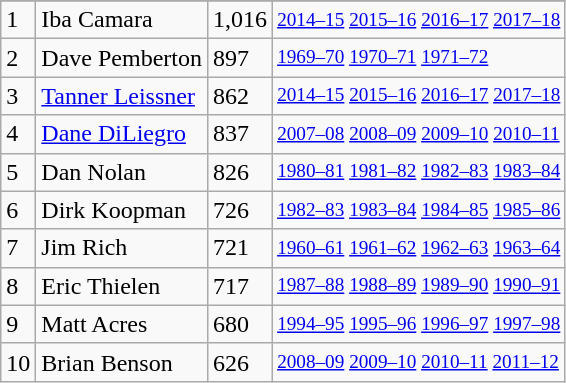<table class="wikitable">
<tr>
</tr>
<tr>
<td>1</td>
<td>Iba Camara</td>
<td>1,016</td>
<td style="font-size:80%;"><a href='#'>2014–15</a> <a href='#'>2015–16</a> <a href='#'>2016–17</a> <a href='#'>2017–18</a></td>
</tr>
<tr>
<td>2</td>
<td>Dave Pemberton</td>
<td>897</td>
<td style="font-size:80%;"><a href='#'>1969–70</a> <a href='#'>1970–71</a> <a href='#'>1971–72</a></td>
</tr>
<tr>
<td>3</td>
<td><a href='#'>Tanner Leissner</a></td>
<td>862</td>
<td style="font-size:80%;"><a href='#'>2014–15</a> <a href='#'>2015–16</a> <a href='#'>2016–17</a> <a href='#'>2017–18</a></td>
</tr>
<tr>
<td>4</td>
<td><a href='#'>Dane DiLiegro</a></td>
<td>837</td>
<td style="font-size:80%;"><a href='#'>2007–08</a> <a href='#'>2008–09</a> <a href='#'>2009–10</a> <a href='#'>2010–11</a></td>
</tr>
<tr>
<td>5</td>
<td>Dan Nolan</td>
<td>826</td>
<td style="font-size:80%;"><a href='#'>1980–81</a> <a href='#'>1981–82</a> <a href='#'>1982–83</a> <a href='#'>1983–84</a></td>
</tr>
<tr>
<td>6</td>
<td>Dirk Koopman</td>
<td>726</td>
<td style="font-size:80%;"><a href='#'>1982–83</a> <a href='#'>1983–84</a> <a href='#'>1984–85</a> <a href='#'>1985–86</a></td>
</tr>
<tr>
<td>7</td>
<td>Jim Rich</td>
<td>721</td>
<td style="font-size:80%;"><a href='#'>1960–61</a> <a href='#'>1961–62</a> <a href='#'>1962–63</a> <a href='#'>1963–64</a></td>
</tr>
<tr>
<td>8</td>
<td>Eric Thielen</td>
<td>717</td>
<td style="font-size:80%;"><a href='#'>1987–88</a> <a href='#'>1988–89</a> <a href='#'>1989–90</a> <a href='#'>1990–91</a></td>
</tr>
<tr>
<td>9</td>
<td>Matt Acres</td>
<td>680</td>
<td style="font-size:80%;"><a href='#'>1994–95</a> <a href='#'>1995–96</a> <a href='#'>1996–97</a> <a href='#'>1997–98</a></td>
</tr>
<tr>
<td>10</td>
<td>Brian Benson</td>
<td>626</td>
<td style="font-size:80%;"><a href='#'>2008–09</a> <a href='#'>2009–10</a> <a href='#'>2010–11</a> <a href='#'>2011–12</a></td>
</tr>
</table>
